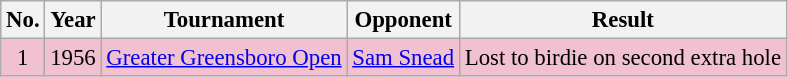<table class="wikitable" style="font-size:95%;">
<tr>
<th>No.</th>
<th>Year</th>
<th>Tournament</th>
<th>Opponent</th>
<th>Result</th>
</tr>
<tr style="background:#F2C1D1;">
<td align=center>1</td>
<td>1956</td>
<td><a href='#'>Greater Greensboro Open</a></td>
<td> <a href='#'>Sam Snead</a></td>
<td>Lost to birdie on second extra hole</td>
</tr>
</table>
